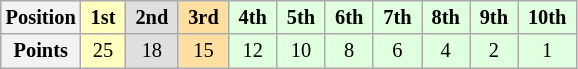<table class="wikitable" style="font-size:85%; text-align:center">
<tr>
<th>Position</th>
<td style="background:#ffffbf"> <strong>1st</strong> </td>
<td style="background:#dfdfdf"> <strong>2nd</strong> </td>
<td style="background:#ffdf9f"> <strong>3rd</strong> </td>
<td style="background:#dfffdf"> <strong>4th</strong> </td>
<td style="background:#dfffdf"> <strong>5th</strong> </td>
<td style="background:#dfffdf"> <strong>6th</strong> </td>
<td style="background:#dfffdf"> <strong>7th</strong> </td>
<td style="background:#dfffdf"> <strong>8th</strong> </td>
<td style="background:#dfffdf"> <strong>9th</strong> </td>
<td style="background:#dfffdf"> <strong>10th</strong> </td>
</tr>
<tr>
<th>Points</th>
<td style="background:#ffffbf">25</td>
<td style="background:#dfdfdf">18</td>
<td style="background:#ffdf9f">15</td>
<td style="background:#dfffdf">12</td>
<td style="background:#dfffdf">10</td>
<td style="background:#dfffdf">8</td>
<td style="background:#dfffdf">6</td>
<td style="background:#dfffdf">4</td>
<td style="background:#dfffdf">2</td>
<td style="background:#dfffdf">1</td>
</tr>
</table>
